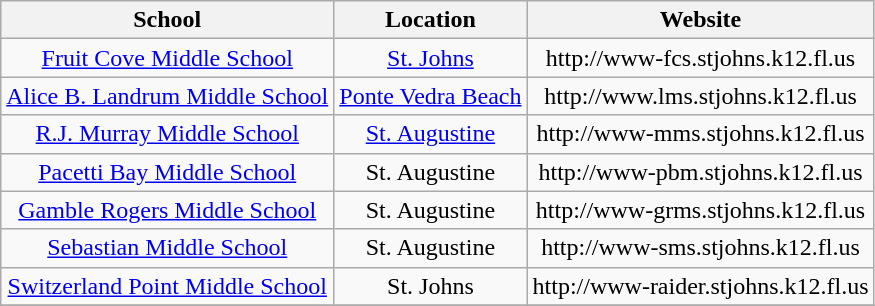<table class="wikitable" style="text-align:center">
<tr>
<th>School</th>
<th>Location</th>
<th>Website</th>
</tr>
<tr>
<td><a href='#'>Fruit Cove Middle School</a></td>
<td><a href='#'>St. Johns</a></td>
<td>http://www-fcs.stjohns.k12.fl.us</td>
</tr>
<tr>
<td><a href='#'>Alice B. Landrum Middle School</a></td>
<td><a href='#'>Ponte Vedra Beach</a></td>
<td>http://www.lms.stjohns.k12.fl.us</td>
</tr>
<tr>
<td><a href='#'>R.J. Murray Middle School</a></td>
<td><a href='#'>St. Augustine</a></td>
<td>http://www-mms.stjohns.k12.fl.us</td>
</tr>
<tr>
<td><a href='#'>Pacetti Bay Middle School</a></td>
<td>St. Augustine</td>
<td>http://www-pbm.stjohns.k12.fl.us</td>
</tr>
<tr>
<td><a href='#'>Gamble Rogers Middle School</a></td>
<td>St. Augustine</td>
<td>http://www-grms.stjohns.k12.fl.us</td>
</tr>
<tr>
<td><a href='#'>Sebastian Middle School</a></td>
<td>St. Augustine</td>
<td>http://www-sms.stjohns.k12.fl.us</td>
</tr>
<tr>
<td><a href='#'>Switzerland Point Middle School</a></td>
<td>St. Johns</td>
<td>http://www-raider.stjohns.k12.fl.us</td>
</tr>
<tr>
</tr>
</table>
